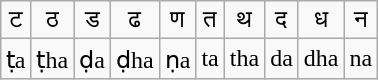<table class="wikitable" style="margin: 0 auto; text-align: center;">
<tr>
<td>ट</td>
<td>ठ</td>
<td>ड</td>
<td>ढ</td>
<td>ण</td>
<td>त</td>
<td>थ</td>
<td>द</td>
<td>ध</td>
<td>न</td>
</tr>
<tr>
<td>ṭa</td>
<td>ṭha</td>
<td>ḍa</td>
<td>ḍha</td>
<td>ṇa</td>
<td>ta</td>
<td>tha</td>
<td>da</td>
<td>dha</td>
<td>na</td>
</tr>
</table>
